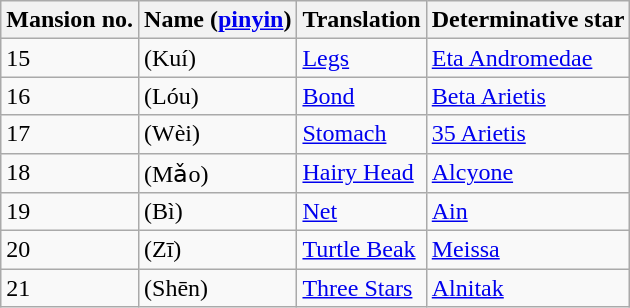<table class="wikitable">
<tr>
<th>Mansion no.</th>
<th>Name (<a href='#'>pinyin</a>)</th>
<th>Translation</th>
<th>Determinative star</th>
</tr>
<tr>
<td>15</td>
<td> (Kuí)</td>
<td><a href='#'>Legs</a></td>
<td><a href='#'>Eta Andromedae</a></td>
</tr>
<tr>
<td>16</td>
<td> (Lóu)</td>
<td><a href='#'>Bond</a></td>
<td><a href='#'>Beta Arietis</a></td>
</tr>
<tr>
<td>17</td>
<td> (Wèi)</td>
<td><a href='#'>Stomach</a></td>
<td><a href='#'>35 Arietis</a></td>
</tr>
<tr>
<td>18</td>
<td> (Mǎo)</td>
<td><a href='#'>Hairy Head</a></td>
<td><a href='#'>Alcyone</a></td>
</tr>
<tr>
<td>19</td>
<td> (Bì)</td>
<td><a href='#'>Net</a></td>
<td><a href='#'>Ain</a></td>
</tr>
<tr>
<td>20</td>
<td> (Zī)</td>
<td><a href='#'>Turtle Beak</a></td>
<td><a href='#'>Meissa</a></td>
</tr>
<tr>
<td>21</td>
<td> (Shēn)</td>
<td><a href='#'>Three Stars</a></td>
<td><a href='#'>Alnitak</a></td>
</tr>
</table>
